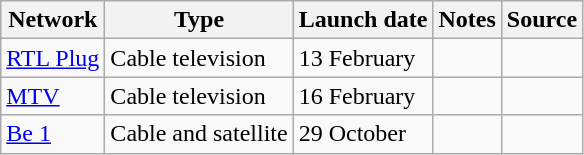<table class="wikitable sortable">
<tr>
<th>Network</th>
<th>Type</th>
<th>Launch date</th>
<th>Notes</th>
<th>Source</th>
</tr>
<tr>
<td><a href='#'>RTL Plug</a></td>
<td>Cable television</td>
<td>13 February</td>
<td></td>
<td></td>
</tr>
<tr>
<td><a href='#'>MTV</a></td>
<td>Cable television</td>
<td>16 February</td>
<td></td>
<td></td>
</tr>
<tr>
<td><a href='#'>Be 1</a></td>
<td>Cable and satellite</td>
<td>29 October</td>
<td></td>
<td></td>
</tr>
</table>
